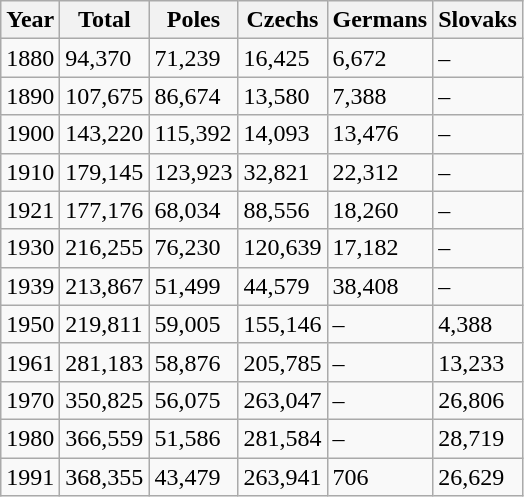<table class="wikitable sortable">
<tr>
<th>Year</th>
<th>Total</th>
<th>Poles</th>
<th>Czechs</th>
<th>Germans</th>
<th>Slovaks</th>
</tr>
<tr>
<td>1880</td>
<td>94,370</td>
<td>71,239</td>
<td>16,425</td>
<td>6,672</td>
<td>–</td>
</tr>
<tr>
<td>1890</td>
<td>107,675</td>
<td>86,674</td>
<td>13,580</td>
<td>7,388</td>
<td>–</td>
</tr>
<tr>
<td>1900</td>
<td>143,220</td>
<td>115,392</td>
<td>14,093</td>
<td>13,476</td>
<td>–</td>
</tr>
<tr>
<td>1910</td>
<td>179,145</td>
<td>123,923</td>
<td>32,821</td>
<td>22,312</td>
<td>–</td>
</tr>
<tr>
<td>1921</td>
<td>177,176</td>
<td>68,034</td>
<td>88,556</td>
<td>18,260</td>
<td>–</td>
</tr>
<tr>
<td>1930</td>
<td>216,255</td>
<td>76,230</td>
<td>120,639</td>
<td>17,182</td>
<td>–</td>
</tr>
<tr>
<td>1939</td>
<td>213,867</td>
<td>51,499</td>
<td>44,579</td>
<td>38,408</td>
<td>–</td>
</tr>
<tr>
<td>1950</td>
<td>219,811</td>
<td>59,005</td>
<td>155,146</td>
<td>–</td>
<td>4,388</td>
</tr>
<tr>
<td>1961</td>
<td>281,183</td>
<td>58,876</td>
<td>205,785</td>
<td>–</td>
<td>13,233</td>
</tr>
<tr>
<td>1970</td>
<td>350,825</td>
<td>56,075</td>
<td>263,047</td>
<td>–</td>
<td>26,806</td>
</tr>
<tr>
<td>1980</td>
<td>366,559</td>
<td>51,586</td>
<td>281,584</td>
<td>–</td>
<td>28,719</td>
</tr>
<tr>
<td>1991</td>
<td>368,355</td>
<td>43,479</td>
<td>263,941</td>
<td>706</td>
<td>26,629</td>
</tr>
</table>
